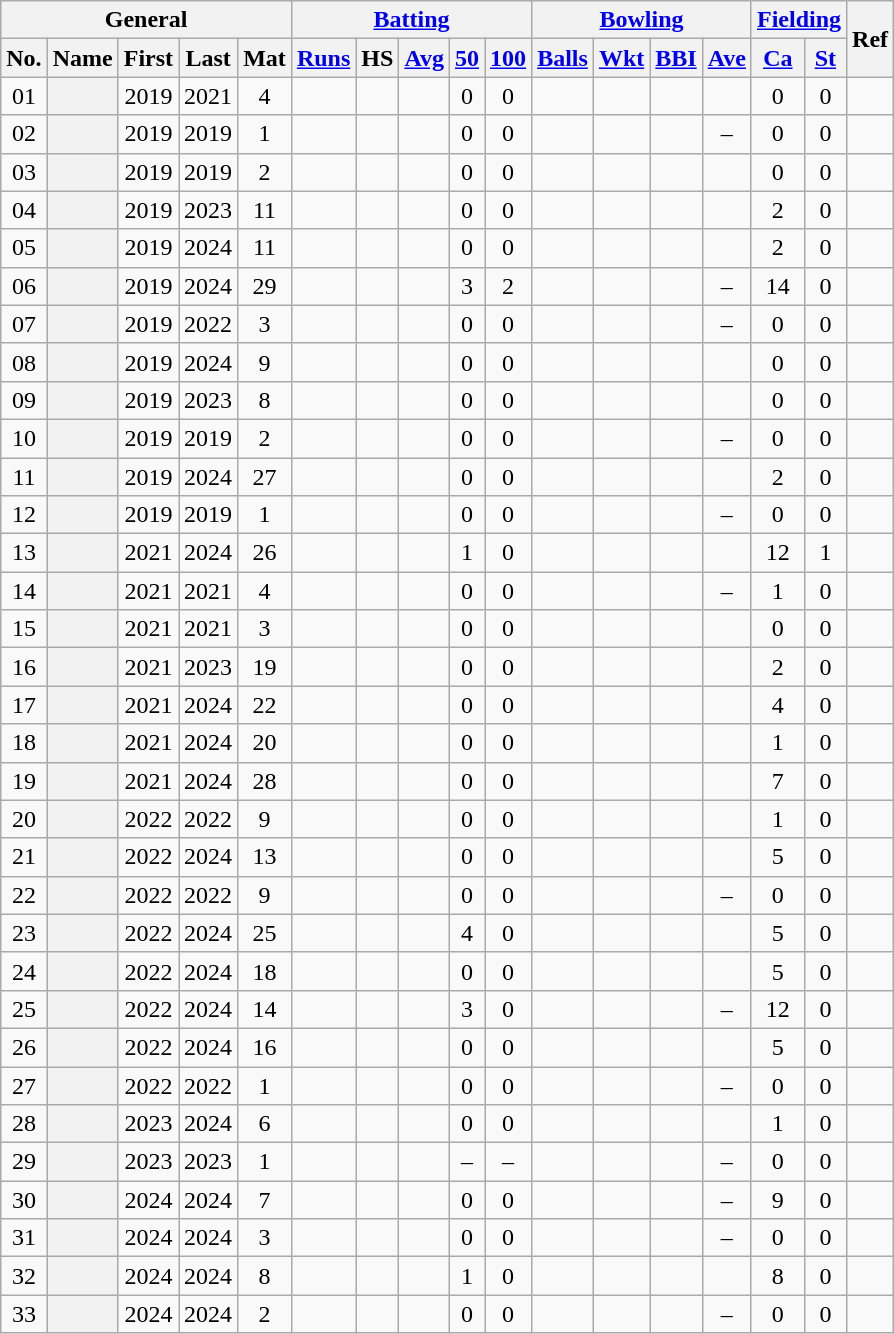<table class="wikitable plainrowheaders sortable">
<tr align="center">
<th scope="col" colspan=5 class="unsortable">General</th>
<th scope="col" colspan=5 class="unsortable"><a href='#'>Batting</a></th>
<th scope="col" colspan=4 class="unsortable"><a href='#'>Bowling</a></th>
<th scope="col" colspan=2 class="unsortable"><a href='#'>Fielding</a></th>
<th scope="col" rowspan=2 class="unsortable">Ref</th>
</tr>
<tr align="center">
<th scope="col">No.</th>
<th scope="col">Name</th>
<th scope="col">First</th>
<th scope="col">Last</th>
<th scope="col">Mat</th>
<th scope="col"><a href='#'>Runs</a></th>
<th scope="col">HS</th>
<th scope="col"><a href='#'>Avg</a></th>
<th scope="col"><a href='#'>50</a></th>
<th scope="col"><a href='#'>100</a></th>
<th scope="col"><a href='#'>Balls</a></th>
<th scope="col"><a href='#'>Wkt</a></th>
<th scope="col"><a href='#'>BBI</a></th>
<th scope="col"><a href='#'>Ave</a></th>
<th scope="col"><a href='#'>Ca</a></th>
<th scope="col"><a href='#'>St</a></th>
</tr>
<tr align="center">
<td><span>0</span>1</td>
<th scope="row" align="left"></th>
<td>2019</td>
<td>2021</td>
<td>4</td>
<td></td>
<td></td>
<td></td>
<td>0</td>
<td>0</td>
<td></td>
<td></td>
<td></td>
<td></td>
<td>0</td>
<td>0</td>
<td></td>
</tr>
<tr align="center">
<td><span>0</span>2</td>
<th scope="row" align="left"></th>
<td>2019</td>
<td>2019</td>
<td>1</td>
<td></td>
<td></td>
<td></td>
<td>0</td>
<td>0</td>
<td></td>
<td></td>
<td></td>
<td>–</td>
<td>0</td>
<td>0</td>
<td></td>
</tr>
<tr align="center">
<td><span>0</span>3</td>
<th scope="row" align="left"></th>
<td>2019</td>
<td>2019</td>
<td>2</td>
<td></td>
<td></td>
<td></td>
<td>0</td>
<td>0</td>
<td></td>
<td></td>
<td></td>
<td></td>
<td>0</td>
<td>0</td>
<td></td>
</tr>
<tr align="center">
<td><span>0</span>4</td>
<th scope="row" align="left"></th>
<td>2019</td>
<td>2023</td>
<td>11</td>
<td></td>
<td></td>
<td></td>
<td>0</td>
<td>0</td>
<td></td>
<td></td>
<td></td>
<td></td>
<td>2</td>
<td>0</td>
<td></td>
</tr>
<tr align="center">
<td><span>0</span>5</td>
<th scope="row" align="left"></th>
<td>2019</td>
<td>2024</td>
<td>11</td>
<td></td>
<td></td>
<td></td>
<td>0</td>
<td>0</td>
<td></td>
<td></td>
<td></td>
<td></td>
<td>2</td>
<td>0</td>
<td></td>
</tr>
<tr align="center">
<td><span>0</span>6</td>
<th scope="row" align="left"></th>
<td>2019</td>
<td>2024</td>
<td>29</td>
<td></td>
<td></td>
<td></td>
<td>3</td>
<td>2</td>
<td></td>
<td></td>
<td></td>
<td>–</td>
<td>14</td>
<td>0</td>
<td></td>
</tr>
<tr align="center">
<td><span>0</span>7</td>
<th scope="row" align="left"></th>
<td>2019</td>
<td>2022</td>
<td>3</td>
<td></td>
<td></td>
<td></td>
<td>0</td>
<td>0</td>
<td></td>
<td></td>
<td></td>
<td>–</td>
<td>0</td>
<td>0</td>
<td></td>
</tr>
<tr align="center">
<td><span>0</span>8</td>
<th scope="row" align="left"></th>
<td>2019</td>
<td>2024</td>
<td>9</td>
<td></td>
<td></td>
<td></td>
<td>0</td>
<td>0</td>
<td></td>
<td></td>
<td></td>
<td></td>
<td>0</td>
<td>0</td>
<td></td>
</tr>
<tr align="center">
<td><span>0</span>9</td>
<th scope="row" align="left"></th>
<td>2019</td>
<td>2023</td>
<td>8</td>
<td></td>
<td></td>
<td></td>
<td>0</td>
<td>0</td>
<td></td>
<td></td>
<td></td>
<td></td>
<td>0</td>
<td>0</td>
<td></td>
</tr>
<tr align="center">
<td>10</td>
<th scope="row" align="left"></th>
<td>2019</td>
<td>2019</td>
<td>2</td>
<td></td>
<td></td>
<td></td>
<td>0</td>
<td>0</td>
<td></td>
<td></td>
<td></td>
<td>–</td>
<td>0</td>
<td>0</td>
<td></td>
</tr>
<tr align="center">
<td>11</td>
<th scope="row" align="left"></th>
<td>2019</td>
<td>2024</td>
<td>27</td>
<td></td>
<td></td>
<td></td>
<td>0</td>
<td>0</td>
<td></td>
<td></td>
<td></td>
<td></td>
<td>2</td>
<td>0</td>
<td></td>
</tr>
<tr align="center">
<td>12</td>
<th scope="row" align="left"></th>
<td>2019</td>
<td>2019</td>
<td>1</td>
<td></td>
<td></td>
<td></td>
<td>0</td>
<td>0</td>
<td></td>
<td></td>
<td></td>
<td>–</td>
<td>0</td>
<td>0</td>
<td></td>
</tr>
<tr align="center">
<td>13</td>
<th scope="row" align="left"></th>
<td>2021</td>
<td>2024</td>
<td>26</td>
<td></td>
<td></td>
<td></td>
<td>1</td>
<td>0</td>
<td></td>
<td></td>
<td></td>
<td></td>
<td>12</td>
<td>1</td>
<td></td>
</tr>
<tr align="center">
<td>14</td>
<th scope="row" align="left"></th>
<td>2021</td>
<td>2021</td>
<td>4</td>
<td></td>
<td></td>
<td></td>
<td>0</td>
<td>0</td>
<td></td>
<td></td>
<td></td>
<td>–</td>
<td>1</td>
<td>0</td>
<td></td>
</tr>
<tr align="center">
<td>15</td>
<th scope="row" align="left"></th>
<td>2021</td>
<td>2021</td>
<td>3</td>
<td></td>
<td></td>
<td></td>
<td>0</td>
<td>0</td>
<td></td>
<td></td>
<td></td>
<td></td>
<td>0</td>
<td>0</td>
<td></td>
</tr>
<tr align="center">
<td>16</td>
<th scope="row" align="left"></th>
<td>2021</td>
<td>2023</td>
<td>19</td>
<td></td>
<td></td>
<td></td>
<td>0</td>
<td>0</td>
<td></td>
<td></td>
<td></td>
<td></td>
<td>2</td>
<td>0</td>
<td></td>
</tr>
<tr align="center">
<td>17</td>
<th scope="row" align="left"></th>
<td>2021</td>
<td>2024</td>
<td>22</td>
<td></td>
<td></td>
<td></td>
<td>0</td>
<td>0</td>
<td></td>
<td></td>
<td></td>
<td></td>
<td>4</td>
<td>0</td>
<td></td>
</tr>
<tr align="center">
<td>18</td>
<th scope="row" align="left"></th>
<td>2021</td>
<td>2024</td>
<td>20</td>
<td></td>
<td></td>
<td></td>
<td>0</td>
<td>0</td>
<td></td>
<td></td>
<td></td>
<td></td>
<td>1</td>
<td>0</td>
<td></td>
</tr>
<tr align="center">
<td>19</td>
<th scope="row" align="left"></th>
<td>2021</td>
<td>2024</td>
<td>28</td>
<td></td>
<td></td>
<td></td>
<td>0</td>
<td>0</td>
<td></td>
<td></td>
<td></td>
<td></td>
<td>7</td>
<td>0</td>
<td></td>
</tr>
<tr align="center">
<td>20</td>
<th scope="row" align="left"></th>
<td>2022</td>
<td>2022</td>
<td>9</td>
<td></td>
<td></td>
<td></td>
<td>0</td>
<td>0</td>
<td></td>
<td></td>
<td></td>
<td></td>
<td>1</td>
<td>0</td>
<td></td>
</tr>
<tr align="center">
<td>21</td>
<th scope="row" align="left"></th>
<td>2022</td>
<td>2024</td>
<td>13</td>
<td></td>
<td></td>
<td></td>
<td>0</td>
<td>0</td>
<td></td>
<td></td>
<td></td>
<td></td>
<td>5</td>
<td>0</td>
<td></td>
</tr>
<tr align="center">
<td>22</td>
<th scope="row" align="left"></th>
<td>2022</td>
<td>2022</td>
<td>9</td>
<td></td>
<td></td>
<td></td>
<td>0</td>
<td>0</td>
<td></td>
<td></td>
<td></td>
<td>–</td>
<td>0</td>
<td>0</td>
<td></td>
</tr>
<tr align="center">
<td>23</td>
<th scope="row" align="left"></th>
<td>2022</td>
<td>2024</td>
<td>25</td>
<td></td>
<td></td>
<td></td>
<td>4</td>
<td>0</td>
<td></td>
<td></td>
<td></td>
<td></td>
<td>5</td>
<td>0</td>
<td></td>
</tr>
<tr align="center">
<td>24</td>
<th scope="row" align="left"></th>
<td>2022</td>
<td>2024</td>
<td>18</td>
<td></td>
<td></td>
<td></td>
<td>0</td>
<td>0</td>
<td></td>
<td></td>
<td></td>
<td></td>
<td>5</td>
<td>0</td>
<td></td>
</tr>
<tr align="center">
<td>25</td>
<th scope="row" align="left"></th>
<td>2022</td>
<td>2024</td>
<td>14</td>
<td></td>
<td></td>
<td></td>
<td>3</td>
<td>0</td>
<td></td>
<td></td>
<td></td>
<td>–</td>
<td>12</td>
<td>0</td>
<td></td>
</tr>
<tr align="center">
<td>26</td>
<th scope="row" align="left"></th>
<td>2022</td>
<td>2024</td>
<td>16</td>
<td></td>
<td></td>
<td></td>
<td>0</td>
<td>0</td>
<td></td>
<td></td>
<td></td>
<td></td>
<td>5</td>
<td>0</td>
<td></td>
</tr>
<tr align="center">
<td>27</td>
<th scope="row" align="left"></th>
<td>2022</td>
<td>2022</td>
<td>1</td>
<td></td>
<td></td>
<td></td>
<td>0</td>
<td>0</td>
<td></td>
<td></td>
<td></td>
<td>–</td>
<td>0</td>
<td>0</td>
<td></td>
</tr>
<tr align="center">
<td>28</td>
<th scope="row" align="left"></th>
<td>2023</td>
<td>2024</td>
<td>6</td>
<td></td>
<td></td>
<td></td>
<td>0</td>
<td>0</td>
<td></td>
<td></td>
<td></td>
<td></td>
<td>1</td>
<td>0</td>
<td></td>
</tr>
<tr align="center">
<td>29</td>
<th scope="row" align="left"></th>
<td>2023</td>
<td>2023</td>
<td>1</td>
<td></td>
<td></td>
<td></td>
<td>–</td>
<td>–</td>
<td></td>
<td></td>
<td></td>
<td>–</td>
<td>0</td>
<td>0</td>
<td></td>
</tr>
<tr align="center">
<td>30</td>
<th align="left" scope="row"></th>
<td>2024</td>
<td>2024</td>
<td>7</td>
<td></td>
<td></td>
<td></td>
<td>0</td>
<td>0</td>
<td></td>
<td></td>
<td></td>
<td>–</td>
<td>9</td>
<td>0</td>
<td></td>
</tr>
<tr align="center">
<td>31</td>
<th align="left" scope="row"></th>
<td>2024</td>
<td>2024</td>
<td>3</td>
<td></td>
<td></td>
<td></td>
<td>0</td>
<td>0</td>
<td></td>
<td></td>
<td></td>
<td>–</td>
<td>0</td>
<td>0</td>
<td></td>
</tr>
<tr align="center">
<td>32</td>
<th align="left" scope="row"></th>
<td>2024</td>
<td>2024</td>
<td>8</td>
<td></td>
<td></td>
<td></td>
<td>1</td>
<td>0</td>
<td></td>
<td></td>
<td></td>
<td></td>
<td>8</td>
<td>0</td>
<td></td>
</tr>
<tr align="center">
<td>33</td>
<th scope="row" align="left"></th>
<td>2024</td>
<td>2024</td>
<td>2</td>
<td></td>
<td></td>
<td></td>
<td>0</td>
<td>0</td>
<td></td>
<td></td>
<td></td>
<td>–</td>
<td>0</td>
<td>0</td>
<td></td>
</tr>
</table>
